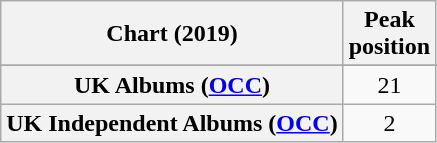<table class="wikitable sortable plainrowheaders" style="text-align:center">
<tr>
<th>Chart (2019)</th>
<th>Peak<br>position</th>
</tr>
<tr>
</tr>
<tr>
</tr>
<tr>
</tr>
<tr>
</tr>
<tr>
</tr>
<tr>
<th scope="row">UK Albums (<a href='#'>OCC</a>)</th>
<td>21</td>
</tr>
<tr>
<th scope="row">UK Independent Albums (<a href='#'>OCC</a>)</th>
<td>2</td>
</tr>
</table>
